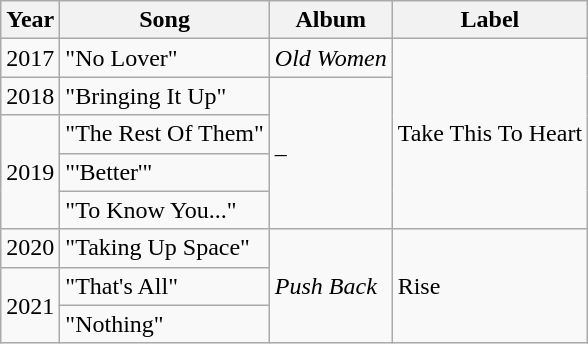<table class="wikitable sortable">
<tr>
<th>Year</th>
<th>Song</th>
<th>Album</th>
<th>Label</th>
</tr>
<tr>
<td>2017</td>
<td>"No Lover"</td>
<td><em>Old Women</em></td>
<td rowspan="5">Take This To Heart</td>
</tr>
<tr>
<td>2018</td>
<td>"Bringing It Up"</td>
<td rowspan="4"><em>–</em></td>
</tr>
<tr>
<td rowspan="3">2019</td>
<td>"The Rest Of Them"</td>
</tr>
<tr>
<td>"'Better'"</td>
</tr>
<tr>
<td>"To Know You..."</td>
</tr>
<tr>
<td>2020</td>
<td>"Taking Up Space"</td>
<td rowspan="3"><em>Push Back</em></td>
<td rowspan="3">Rise</td>
</tr>
<tr>
<td rowspan="2">2021</td>
<td>"That's All"</td>
</tr>
<tr>
<td>"Nothing"</td>
</tr>
</table>
